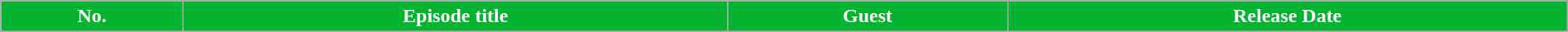<table class="wikitable plainrowheaders  mw-collapsible" style="width:100%; margin:auto;">
<tr>
<th style="color:white; background-color: #04B431">No.</th>
<th style="color:white; background-color: #04B431">Episode title</th>
<th style="color:white; background-color: #04B431">Guest</th>
<th style="color:white; background-color: #04B431">Release Date</th>
</tr>
<tr>
</tr>
</table>
